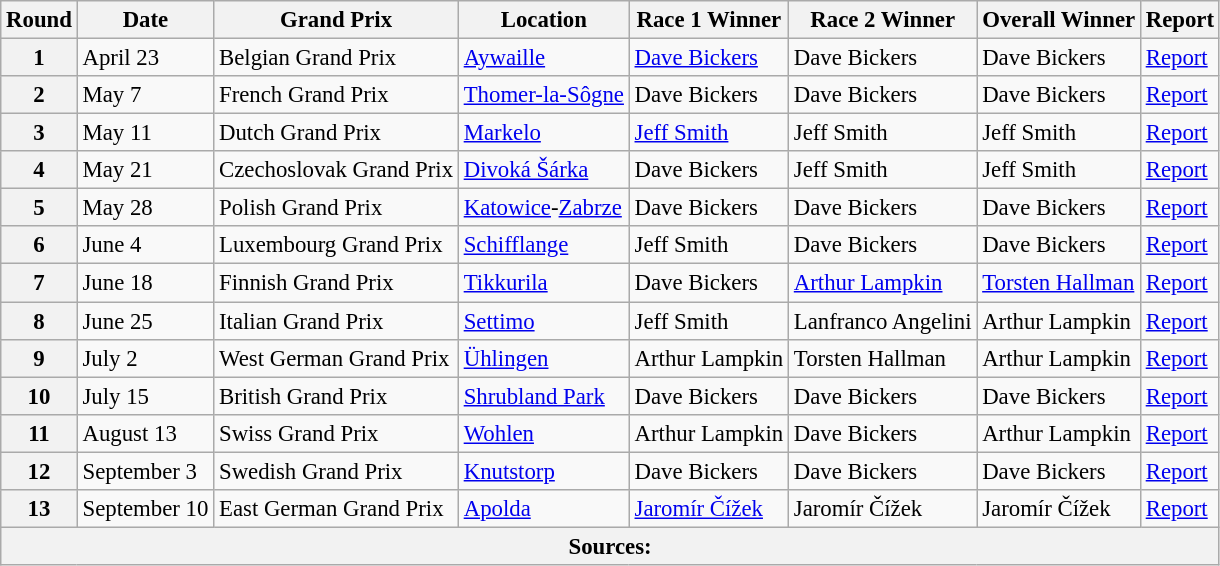<table class="wikitable" style="font-size: 95%;">
<tr>
<th align=center>Round</th>
<th align=center>Date</th>
<th align=center>Grand Prix</th>
<th align=center>Location</th>
<th align=center>Race 1 Winner</th>
<th align=center>Race 2 Winner</th>
<th align=center>Overall Winner</th>
<th align=center>Report</th>
</tr>
<tr>
<th>1</th>
<td>April 23</td>
<td> Belgian Grand Prix</td>
<td><a href='#'>Aywaille</a></td>
<td> <a href='#'>Dave Bickers</a></td>
<td> Dave Bickers</td>
<td> Dave Bickers</td>
<td><a href='#'>Report</a></td>
</tr>
<tr>
<th>2</th>
<td>May 7</td>
<td> French Grand Prix</td>
<td><a href='#'>Thomer-la-Sôgne</a></td>
<td> Dave Bickers</td>
<td> Dave Bickers</td>
<td> Dave Bickers</td>
<td><a href='#'>Report</a></td>
</tr>
<tr>
<th>3</th>
<td>May 11</td>
<td> Dutch Grand Prix</td>
<td><a href='#'>Markelo</a></td>
<td> <a href='#'>Jeff Smith</a></td>
<td> Jeff Smith</td>
<td> Jeff Smith</td>
<td><a href='#'>Report</a></td>
</tr>
<tr>
<th>4</th>
<td>May 21</td>
<td> Czechoslovak Grand Prix</td>
<td><a href='#'>Divoká Šárka</a></td>
<td> Dave Bickers</td>
<td> Jeff Smith</td>
<td> Jeff Smith</td>
<td><a href='#'>Report</a></td>
</tr>
<tr>
<th>5</th>
<td>May 28</td>
<td> Polish Grand Prix</td>
<td><a href='#'>Katowice</a>-<a href='#'>Zabrze</a></td>
<td> Dave Bickers</td>
<td> Dave Bickers</td>
<td> Dave Bickers</td>
<td><a href='#'>Report</a></td>
</tr>
<tr>
<th>6</th>
<td>June 4</td>
<td> Luxembourg Grand Prix</td>
<td><a href='#'>Schifflange</a></td>
<td> Jeff Smith</td>
<td> Dave Bickers</td>
<td> Dave Bickers</td>
<td><a href='#'>Report</a></td>
</tr>
<tr>
<th>7</th>
<td>June 18</td>
<td> Finnish Grand Prix</td>
<td><a href='#'>Tikkurila</a></td>
<td> Dave Bickers</td>
<td> <a href='#'>Arthur Lampkin</a></td>
<td> <a href='#'>Torsten Hallman</a></td>
<td><a href='#'>Report</a></td>
</tr>
<tr>
<th>8</th>
<td>June 25</td>
<td> Italian Grand Prix</td>
<td><a href='#'>Settimo</a></td>
<td> Jeff Smith</td>
<td> Lanfranco Angelini</td>
<td> Arthur Lampkin</td>
<td><a href='#'>Report</a></td>
</tr>
<tr>
<th>9</th>
<td>July 2</td>
<td> West German Grand Prix</td>
<td><a href='#'>Ühlingen</a></td>
<td> Arthur Lampkin</td>
<td> Torsten Hallman</td>
<td> Arthur Lampkin</td>
<td><a href='#'>Report</a></td>
</tr>
<tr>
<th>10</th>
<td>July 15</td>
<td> British Grand Prix</td>
<td><a href='#'>Shrubland Park</a></td>
<td> Dave Bickers</td>
<td> Dave Bickers</td>
<td> Dave Bickers</td>
<td><a href='#'>Report</a></td>
</tr>
<tr>
<th>11</th>
<td>August 13</td>
<td> Swiss Grand Prix</td>
<td><a href='#'>Wohlen</a></td>
<td> Arthur Lampkin</td>
<td> Dave Bickers</td>
<td> Arthur Lampkin</td>
<td><a href='#'>Report</a></td>
</tr>
<tr>
<th>12</th>
<td>September 3</td>
<td> Swedish Grand Prix</td>
<td><a href='#'>Knutstorp</a></td>
<td> Dave Bickers</td>
<td> Dave Bickers</td>
<td> Dave Bickers</td>
<td><a href='#'>Report</a></td>
</tr>
<tr>
<th>13</th>
<td>September 10</td>
<td> East German Grand Prix</td>
<td><a href='#'>Apolda</a></td>
<td> <a href='#'>Jaromír Čížek</a></td>
<td> Jaromír Čížek</td>
<td> Jaromír Čížek</td>
<td><a href='#'>Report</a></td>
</tr>
<tr>
<th colspan=8>Sources:</th>
</tr>
</table>
